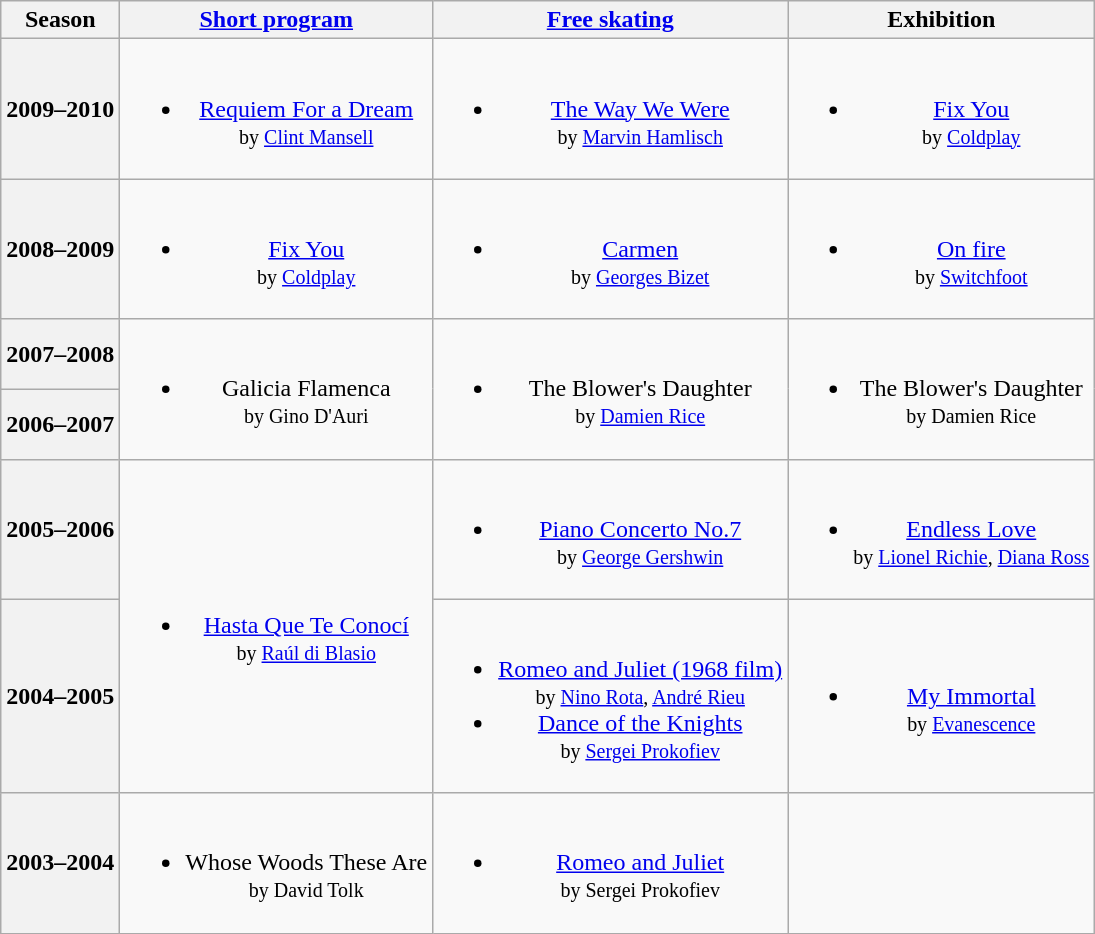<table class="wikitable" style="text-align:center">
<tr>
<th>Season</th>
<th><a href='#'>Short program</a></th>
<th><a href='#'>Free skating</a></th>
<th>Exhibition</th>
</tr>
<tr>
<th>2009–2010 <br> </th>
<td><br><ul><li><a href='#'>Requiem For a Dream</a> <br><small> by <a href='#'>Clint Mansell</a> </small></li></ul></td>
<td><br><ul><li><a href='#'>The Way We Were</a> <br><small> by <a href='#'>Marvin Hamlisch</a> </small></li></ul></td>
<td><br><ul><li><a href='#'>Fix You</a> <br><small> by <a href='#'>Coldplay</a> </small></li></ul></td>
</tr>
<tr>
<th>2008–2009 <br> </th>
<td><br><ul><li><a href='#'>Fix You</a> <br><small> by <a href='#'>Coldplay</a> </small></li></ul></td>
<td><br><ul><li><a href='#'>Carmen</a> <br><small> by <a href='#'>Georges Bizet</a> </small></li></ul></td>
<td><br><ul><li><a href='#'>On fire</a> <br><small> by <a href='#'>Switchfoot</a> </small></li></ul></td>
</tr>
<tr>
<th>2007–2008 <br> </th>
<td rowspan=2><br><ul><li>Galicia Flamenca <br><small> by Gino D'Auri </small></li></ul></td>
<td rowspan=2><br><ul><li>The Blower's Daughter <br><small> by <a href='#'>Damien Rice</a> </small></li></ul></td>
<td rowspan=2><br><ul><li>The Blower's Daughter <br><small> by Damien Rice </small></li></ul></td>
</tr>
<tr>
<th>2006–2007 <br> </th>
</tr>
<tr>
<th>2005–2006 <br> </th>
<td rowspan=2><br><ul><li><a href='#'>Hasta Que Te Conocí</a> <br><small> by <a href='#'>Raúl di Blasio</a> </small></li></ul></td>
<td><br><ul><li><a href='#'>Piano Concerto No.7</a> <br><small> by <a href='#'>George Gershwin</a> </small></li></ul></td>
<td><br><ul><li><a href='#'>Endless Love</a> <br><small> by <a href='#'>Lionel Richie</a>, <a href='#'>Diana Ross</a></small></li></ul></td>
</tr>
<tr>
<th>2004–2005 <br> </th>
<td><br><ul><li><a href='#'>Romeo and Juliet (1968 film)</a> <br><small> by <a href='#'>Nino Rota</a>, <a href='#'>André Rieu</a> </small></li><li><a href='#'>Dance of the Knights</a> <br><small> by <a href='#'>Sergei Prokofiev</a> </small></li></ul></td>
<td><br><ul><li><a href='#'>My Immortal</a> <br><small> by <a href='#'>Evanescence</a> </small></li></ul></td>
</tr>
<tr>
<th>2003–2004 <br> </th>
<td><br><ul><li>Whose Woods These Are <br><small> by David Tolk </small></li></ul></td>
<td><br><ul><li><a href='#'>Romeo and Juliet</a> <br><small> by Sergei Prokofiev </small></li></ul></td>
<td></td>
</tr>
</table>
